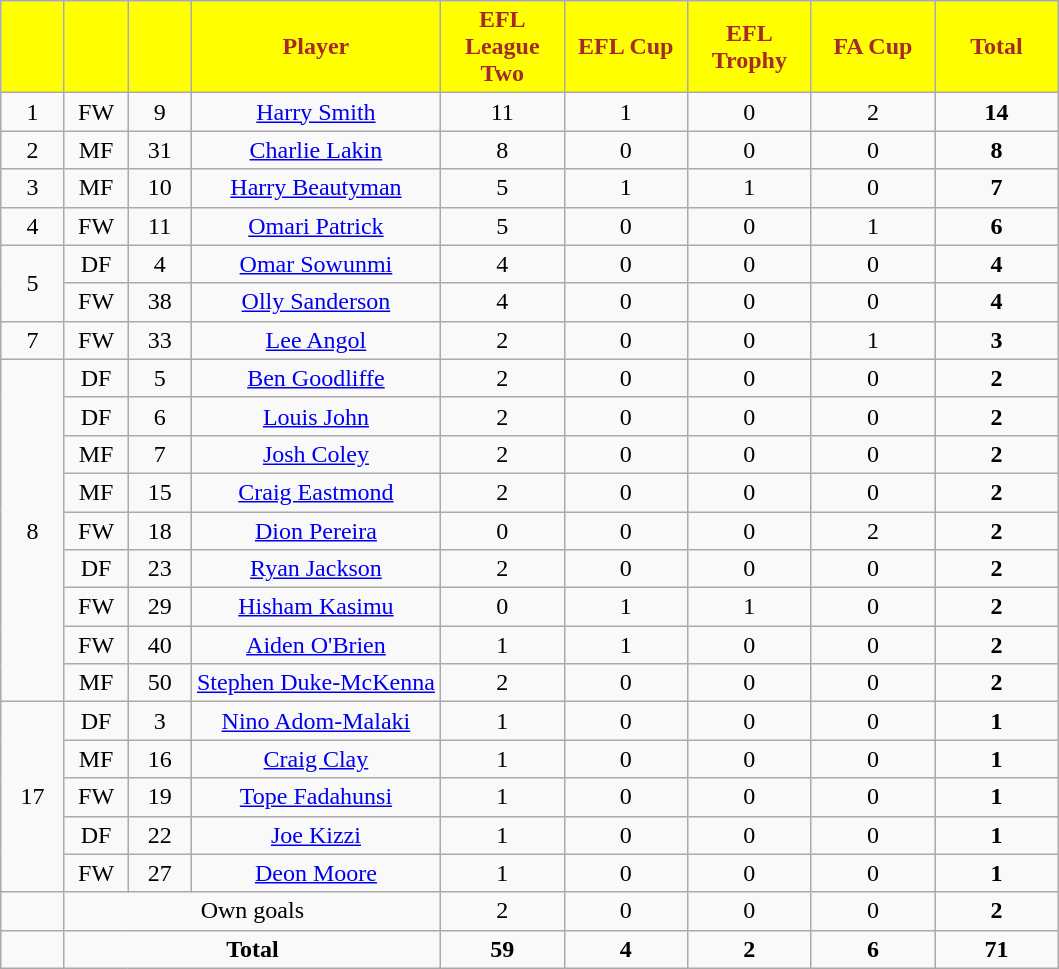<table class="wikitable sortable" style="text-align:center">
<tr>
<th style="background:#FFFF00; color:brown; width:35px;"></th>
<th style="background:#FFFF00; color:brown; width:35px;"></th>
<th style="background:#FFFF00; color:brown; width:35px;"></th>
<th style="background:#FFFF00; color:brown;">Player</th>
<th style="background:#FFFF00; color:brown; width:75px;">EFL League Two</th>
<th style="background:#FFFF00; color:brown; width:75px;">EFL Cup</th>
<th style="background:#FFFF00; color:brown; width:75px;">EFL Trophy</th>
<th style="background:#FFFF00; color:brown; width:75px;">FA Cup</th>
<th style="background:#FFFF00; color:brown; width:75px;"><strong>Total</strong></th>
</tr>
<tr>
<td>1</td>
<td>FW</td>
<td>9</td>
<td> <a href='#'>Harry Smith</a></td>
<td>11</td>
<td>1</td>
<td>0</td>
<td>2</td>
<td><strong>14</strong></td>
</tr>
<tr>
<td>2</td>
<td>MF</td>
<td>31</td>
<td> <a href='#'>Charlie Lakin</a></td>
<td>8</td>
<td>0</td>
<td>0</td>
<td>0</td>
<td><strong>8</strong></td>
</tr>
<tr>
<td>3</td>
<td>MF</td>
<td>10</td>
<td> <a href='#'>Harry Beautyman</a></td>
<td>5</td>
<td>1</td>
<td>1</td>
<td>0</td>
<td><strong>7</strong></td>
</tr>
<tr>
<td>4</td>
<td>FW</td>
<td>11</td>
<td> <a href='#'>Omari Patrick</a></td>
<td>5</td>
<td>0</td>
<td>0</td>
<td>1</td>
<td><strong>6</strong></td>
</tr>
<tr>
<td rowspan=2>5</td>
<td>DF</td>
<td>4</td>
<td> <a href='#'>Omar Sowunmi</a></td>
<td>4</td>
<td>0</td>
<td>0</td>
<td>0</td>
<td><strong>4</strong></td>
</tr>
<tr>
<td>FW</td>
<td>38</td>
<td> <a href='#'>Olly Sanderson</a></td>
<td>4</td>
<td>0</td>
<td>0</td>
<td>0</td>
<td><strong>4</strong></td>
</tr>
<tr>
<td>7</td>
<td>FW</td>
<td>33</td>
<td> <a href='#'>Lee Angol</a></td>
<td>2</td>
<td>0</td>
<td>0</td>
<td>1</td>
<td><strong>3</strong></td>
</tr>
<tr>
<td rowspan=9>8</td>
<td>DF</td>
<td>5</td>
<td> <a href='#'>Ben Goodliffe</a></td>
<td>2</td>
<td>0</td>
<td>0</td>
<td>0</td>
<td><strong>2</strong></td>
</tr>
<tr>
<td>DF</td>
<td>6</td>
<td> <a href='#'>Louis John</a></td>
<td>2</td>
<td>0</td>
<td>0</td>
<td>0</td>
<td><strong>2</strong></td>
</tr>
<tr>
<td>MF</td>
<td>7</td>
<td> <a href='#'>Josh Coley</a></td>
<td>2</td>
<td>0</td>
<td>0</td>
<td>0</td>
<td><strong>2</strong></td>
</tr>
<tr>
<td>MF</td>
<td>15</td>
<td> <a href='#'>Craig Eastmond</a></td>
<td>2</td>
<td>0</td>
<td>0</td>
<td>0</td>
<td><strong>2</strong></td>
</tr>
<tr>
<td>FW</td>
<td>18</td>
<td> <a href='#'>Dion Pereira</a></td>
<td>0</td>
<td>0</td>
<td>0</td>
<td>2</td>
<td><strong>2</strong></td>
</tr>
<tr>
<td>DF</td>
<td>23</td>
<td> <a href='#'>Ryan Jackson</a></td>
<td>2</td>
<td>0</td>
<td>0</td>
<td>0</td>
<td><strong>2</strong></td>
</tr>
<tr>
<td>FW</td>
<td>29</td>
<td> <a href='#'>Hisham Kasimu</a></td>
<td>0</td>
<td>1</td>
<td>1</td>
<td>0</td>
<td><strong>2</strong></td>
</tr>
<tr>
<td>FW</td>
<td>40</td>
<td> <a href='#'>Aiden O'Brien</a></td>
<td>1</td>
<td>1</td>
<td>0</td>
<td>0</td>
<td><strong>2</strong></td>
</tr>
<tr>
<td>MF</td>
<td>50</td>
<td> <a href='#'>Stephen Duke-McKenna</a></td>
<td>2</td>
<td>0</td>
<td>0</td>
<td>0</td>
<td><strong>2</strong></td>
</tr>
<tr>
<td rowspan=5>17</td>
<td>DF</td>
<td>3</td>
<td> <a href='#'>Nino Adom-Malaki</a></td>
<td>1</td>
<td>0</td>
<td>0</td>
<td>0</td>
<td><strong>1</strong></td>
</tr>
<tr>
<td>MF</td>
<td>16</td>
<td> <a href='#'>Craig Clay</a></td>
<td>1</td>
<td>0</td>
<td>0</td>
<td>0</td>
<td><strong>1</strong></td>
</tr>
<tr>
<td>FW</td>
<td>19</td>
<td> <a href='#'>Tope Fadahunsi</a></td>
<td>1</td>
<td>0</td>
<td>0</td>
<td>0</td>
<td><strong>1</strong></td>
</tr>
<tr>
<td>DF</td>
<td>22</td>
<td> <a href='#'>Joe Kizzi</a></td>
<td>1</td>
<td>0</td>
<td>0</td>
<td>0</td>
<td><strong>1</strong></td>
</tr>
<tr>
<td>FW</td>
<td>27</td>
<td> <a href='#'>Deon Moore</a></td>
<td>1</td>
<td>0</td>
<td>0</td>
<td>0</td>
<td><strong>1</strong></td>
</tr>
<tr>
<td rowspan="1"></td>
<td colspan=3>Own goals</td>
<td>2</td>
<td>0</td>
<td>0</td>
<td>0</td>
<td><strong>2</strong></td>
</tr>
<tr>
<td rowspan="1"></td>
<td colspan=3><strong>Total</strong></td>
<td><strong>59</strong></td>
<td><strong>4</strong></td>
<td><strong>2</strong></td>
<td><strong>6</strong></td>
<td><strong>71</strong></td>
</tr>
</table>
